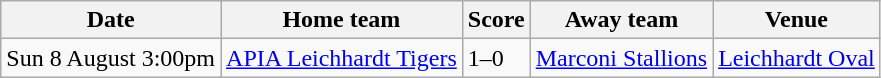<table class="wikitable">
<tr>
<th>Date</th>
<th>Home team</th>
<th>Score</th>
<th>Away team</th>
<th>Venue</th>
</tr>
<tr>
<td>Sun 8 August 3:00pm</td>
<td><a href='#'>APIA Leichhardt Tigers</a></td>
<td>1–0</td>
<td><a href='#'>Marconi Stallions</a></td>
<td><a href='#'>Leichhardt Oval</a></td>
</tr>
</table>
